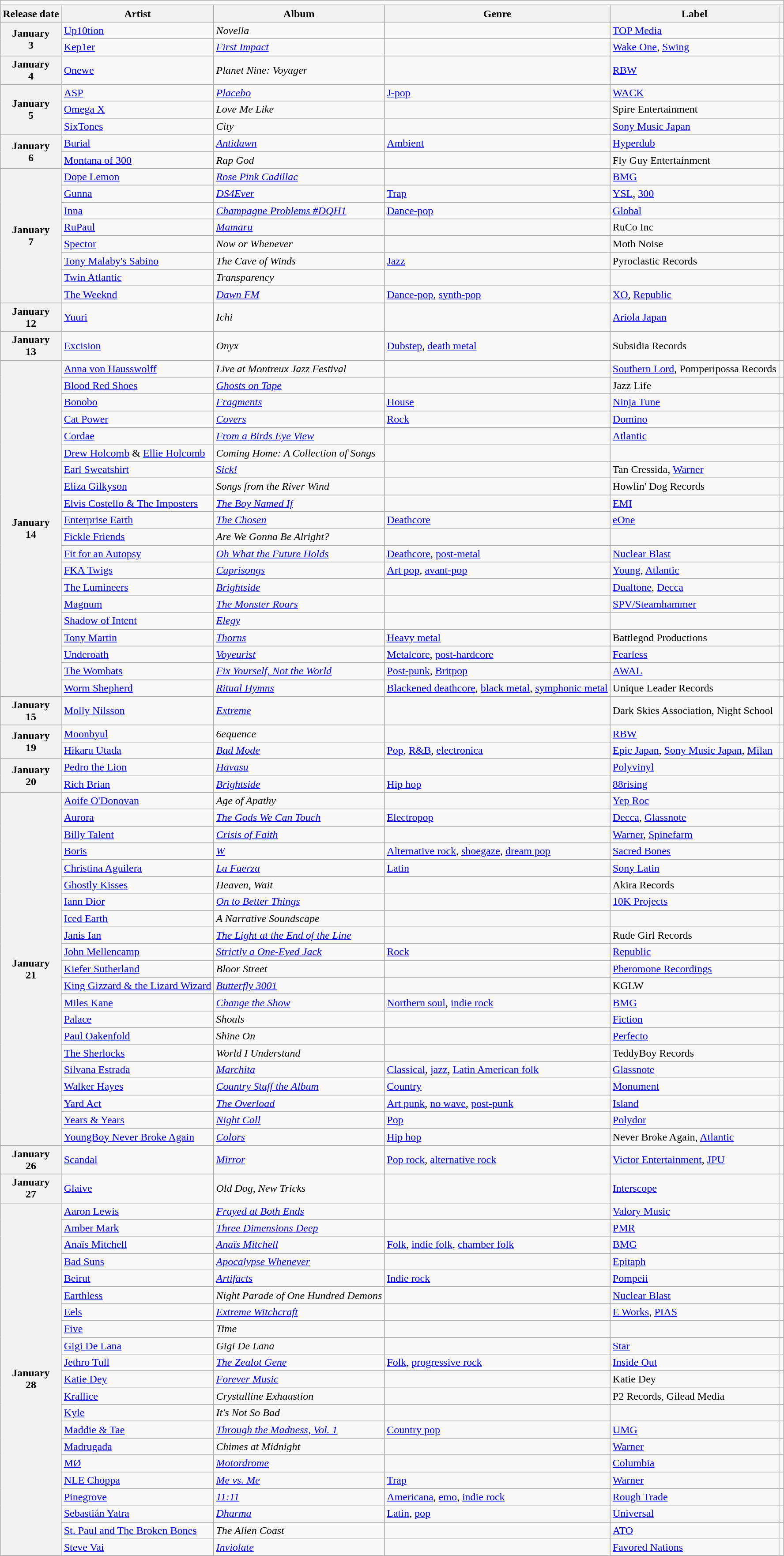<table class="wikitable plainrowheaders">
<tr>
<td colspan="6" style="text-align:center;"></td>
</tr>
<tr>
<th scope="col">Release date</th>
<th scope="col">Artist</th>
<th scope="col">Album</th>
<th scope="col">Genre</th>
<th scope="col">Label</th>
<th scope="col"></th>
</tr>
<tr>
<th scope="row" rowspan="2" style="text-align:center;">January<br>3</th>
<td><a href='#'>Up10tion</a></td>
<td><em>Novella</em></td>
<td></td>
<td><a href='#'>TOP Media</a></td>
<td></td>
</tr>
<tr>
<td><a href='#'>Kep1er</a></td>
<td><em><a href='#'>First Impact</a></em></td>
<td></td>
<td><a href='#'>Wake One</a>, <a href='#'>Swing</a></td>
<td></td>
</tr>
<tr>
<th scope="row" style="text-align:center;">January<br>4</th>
<td><a href='#'>Onewe</a></td>
<td><em>Planet Nine: Voyager</em></td>
<td></td>
<td><a href='#'>RBW</a></td>
<td></td>
</tr>
<tr>
<th scope="row" rowspan="3" style="text-align:center;">January<br>5</th>
<td><a href='#'>ASP</a></td>
<td><em><a href='#'>Placebo</a></em></td>
<td><a href='#'>J-pop</a></td>
<td><a href='#'>WACK</a></td>
<td></td>
</tr>
<tr>
<td><a href='#'>Omega X</a></td>
<td><em>Love Me Like</em></td>
<td></td>
<td>Spire Entertainment</td>
<td></td>
</tr>
<tr>
<td><a href='#'>SixTones</a></td>
<td><em>City</em></td>
<td></td>
<td><a href='#'>Sony Music Japan</a></td>
<td></td>
</tr>
<tr>
<th scope="row" rowspan="2" style="text-align:center;">January<br>6</th>
<td><a href='#'>Burial</a></td>
<td><em><a href='#'>Antidawn</a></em></td>
<td><a href='#'>Ambient</a></td>
<td><a href='#'>Hyperdub</a></td>
<td></td>
</tr>
<tr>
<td><a href='#'>Montana of 300</a></td>
<td><em>Rap God</em></td>
<td></td>
<td>Fly Guy Entertainment</td>
<td></td>
</tr>
<tr>
<th scope="row" rowspan="8" style="text-align:center;">January<br>7</th>
<td><a href='#'>Dope Lemon</a></td>
<td><em><a href='#'>Rose Pink Cadillac</a></em></td>
<td></td>
<td><a href='#'>BMG</a></td>
<td></td>
</tr>
<tr>
<td><a href='#'>Gunna</a></td>
<td><em><a href='#'>DS4Ever</a></em></td>
<td><a href='#'>Trap</a></td>
<td><a href='#'>YSL</a>, <a href='#'>300</a></td>
<td></td>
</tr>
<tr>
<td><a href='#'>Inna</a></td>
<td><em><a href='#'>Champagne Problems #DQH1</a></em></td>
<td><a href='#'>Dance-pop</a></td>
<td><a href='#'>Global</a></td>
<td></td>
</tr>
<tr>
<td><a href='#'>RuPaul</a></td>
<td><em><a href='#'>Mamaru</a></em></td>
<td></td>
<td>RuCo Inc</td>
<td></td>
</tr>
<tr>
<td><a href='#'>Spector</a></td>
<td><em>Now or Whenever</em></td>
<td></td>
<td>Moth Noise</td>
<td></td>
</tr>
<tr>
<td><a href='#'>Tony Malaby's Sabino</a></td>
<td><em>The Cave of Winds</em></td>
<td><a href='#'>Jazz</a></td>
<td>Pyroclastic Records</td>
<td></td>
</tr>
<tr>
<td><a href='#'>Twin Atlantic</a></td>
<td><em>Transparency</em></td>
<td></td>
<td></td>
<td></td>
</tr>
<tr>
<td><a href='#'>The Weeknd</a></td>
<td><em><a href='#'>Dawn FM</a></em></td>
<td><a href='#'>Dance-pop</a>, <a href='#'>synth-pop</a></td>
<td><a href='#'>XO</a>, <a href='#'>Republic</a></td>
<td></td>
</tr>
<tr>
<th scope="row" style="text-align:center;">January<br>12</th>
<td><a href='#'>Yuuri</a></td>
<td><em>Ichi</em></td>
<td></td>
<td><a href='#'>Ariola Japan</a></td>
<td></td>
</tr>
<tr>
<th scope="row" style="text-align:center;">January<br>13</th>
<td><a href='#'>Excision</a></td>
<td><em>Onyx</em></td>
<td><a href='#'>Dubstep</a>, <a href='#'>death metal</a></td>
<td>Subsidia Records</td>
<td></td>
</tr>
<tr>
<th scope="row" rowspan="20" style="text-align:center;">January<br>14</th>
<td><a href='#'>Anna von Hausswolff</a></td>
<td><em>Live at Montreux Jazz Festival</em></td>
<td></td>
<td><a href='#'>Southern Lord</a>, Pomperipossa Records</td>
<td></td>
</tr>
<tr>
<td><a href='#'>Blood Red Shoes</a></td>
<td><em><a href='#'>Ghosts on Tape</a></em></td>
<td></td>
<td>Jazz Life</td>
<td></td>
</tr>
<tr>
<td><a href='#'>Bonobo</a></td>
<td><em><a href='#'>Fragments</a></em></td>
<td><a href='#'>House</a></td>
<td><a href='#'>Ninja Tune</a></td>
<td></td>
</tr>
<tr>
<td><a href='#'>Cat Power</a></td>
<td><em><a href='#'>Covers</a></em></td>
<td><a href='#'>Rock</a></td>
<td><a href='#'>Domino</a></td>
<td></td>
</tr>
<tr>
<td><a href='#'>Cordae</a></td>
<td><em><a href='#'>From a Birds Eye View</a></em></td>
<td></td>
<td><a href='#'>Atlantic</a></td>
<td></td>
</tr>
<tr>
<td><a href='#'>Drew Holcomb</a> & <a href='#'>Ellie Holcomb</a></td>
<td><em>Coming Home: A Collection of Songs</em></td>
<td></td>
<td></td>
<td></td>
</tr>
<tr>
<td><a href='#'>Earl Sweatshirt</a></td>
<td><em><a href='#'>Sick!</a></em></td>
<td></td>
<td>Tan Cressida, <a href='#'>Warner</a></td>
<td></td>
</tr>
<tr>
<td><a href='#'>Eliza Gilkyson</a></td>
<td><em>Songs from the River Wind</em></td>
<td></td>
<td>Howlin' Dog Records</td>
<td></td>
</tr>
<tr>
<td><a href='#'>Elvis Costello & The Imposters</a></td>
<td><em><a href='#'>The Boy Named If</a></em></td>
<td></td>
<td><a href='#'>EMI</a></td>
<td></td>
</tr>
<tr>
<td><a href='#'>Enterprise Earth</a></td>
<td><em><a href='#'>The Chosen</a></em></td>
<td><a href='#'>Deathcore</a></td>
<td><a href='#'>eOne</a></td>
<td></td>
</tr>
<tr>
<td><a href='#'>Fickle Friends</a></td>
<td><em>Are We Gonna Be Alright?</em></td>
<td></td>
<td></td>
<td></td>
</tr>
<tr>
<td><a href='#'>Fit for an Autopsy</a></td>
<td><em><a href='#'>Oh What the Future Holds</a></em></td>
<td><a href='#'>Deathcore</a>, <a href='#'>post-metal</a></td>
<td><a href='#'>Nuclear Blast</a></td>
<td></td>
</tr>
<tr>
<td><a href='#'>FKA Twigs</a></td>
<td><em><a href='#'>Caprisongs</a></em></td>
<td><a href='#'>Art pop</a>, <a href='#'>avant-pop</a></td>
<td><a href='#'>Young</a>, <a href='#'>Atlantic</a></td>
<td></td>
</tr>
<tr>
<td><a href='#'>The Lumineers</a></td>
<td><em><a href='#'>Brightside</a></em></td>
<td></td>
<td><a href='#'>Dualtone</a>, <a href='#'>Decca</a></td>
<td></td>
</tr>
<tr>
<td><a href='#'>Magnum</a></td>
<td><em><a href='#'>The Monster Roars</a></em></td>
<td></td>
<td><a href='#'>SPV/Steamhammer</a></td>
<td></td>
</tr>
<tr>
<td><a href='#'>Shadow of Intent</a></td>
<td><em><a href='#'>Elegy</a></em></td>
<td></td>
<td></td>
<td></td>
</tr>
<tr>
<td><a href='#'>Tony Martin</a></td>
<td><em><a href='#'>Thorns</a></em></td>
<td><a href='#'>Heavy metal</a></td>
<td>Battlegod Productions</td>
<td></td>
</tr>
<tr>
<td><a href='#'>Underoath</a></td>
<td><em><a href='#'>Voyeurist</a></em></td>
<td><a href='#'>Metalcore</a>, <a href='#'>post-hardcore</a></td>
<td><a href='#'>Fearless</a></td>
<td></td>
</tr>
<tr>
<td><a href='#'>The Wombats</a></td>
<td><em><a href='#'>Fix Yourself, Not the World</a></em></td>
<td><a href='#'>Post-punk</a>, <a href='#'>Britpop</a></td>
<td><a href='#'>AWAL</a></td>
<td></td>
</tr>
<tr>
<td><a href='#'>Worm Shepherd</a></td>
<td><em><a href='#'>Ritual Hymns</a></em></td>
<td><a href='#'>Blackened deathcore</a>, <a href='#'>black metal</a>, <a href='#'>symphonic metal</a></td>
<td>Unique Leader Records</td>
<td></td>
</tr>
<tr>
<th scope="row" style="text-align:center;">January<br>15</th>
<td><a href='#'>Molly Nilsson</a></td>
<td><em><a href='#'>Extreme</a></em></td>
<td></td>
<td>Dark Skies Association, Night School</td>
<td></td>
</tr>
<tr>
<th scope="row" rowspan="2" style="text-align:center;">January<br>19</th>
<td><a href='#'>Moonbyul</a></td>
<td><em>6equence</em></td>
<td></td>
<td><a href='#'>RBW</a></td>
<td></td>
</tr>
<tr>
<td><a href='#'>Hikaru Utada</a></td>
<td><em><a href='#'>Bad Mode</a></em></td>
<td><a href='#'>Pop</a>, <a href='#'>R&B</a>, <a href='#'>electronica</a></td>
<td><a href='#'>Epic Japan</a>, <a href='#'>Sony Music Japan</a>, <a href='#'>Milan</a></td>
<td></td>
</tr>
<tr>
<th scope="row" rowspan="2" style="text-align:center;">January<br>20</th>
<td><a href='#'>Pedro the Lion</a></td>
<td><em><a href='#'>Havasu</a></em></td>
<td></td>
<td><a href='#'>Polyvinyl</a></td>
<td></td>
</tr>
<tr>
<td><a href='#'>Rich Brian</a></td>
<td><em><a href='#'>Brightside</a></em></td>
<td><a href='#'>Hip hop</a></td>
<td><a href='#'>88rising</a></td>
<td></td>
</tr>
<tr>
<th scope="row" rowspan="21" style="text-align:center;">January<br>21</th>
<td><a href='#'>Aoife O'Donovan</a></td>
<td><em>Age of Apathy</em></td>
<td></td>
<td><a href='#'>Yep Roc</a></td>
<td></td>
</tr>
<tr>
<td><a href='#'>Aurora</a></td>
<td><em><a href='#'>The Gods We Can Touch</a></em></td>
<td><a href='#'>Electropop</a></td>
<td><a href='#'>Decca</a>, <a href='#'>Glassnote</a></td>
<td></td>
</tr>
<tr>
<td><a href='#'>Billy Talent</a></td>
<td><em><a href='#'>Crisis of Faith</a></em></td>
<td></td>
<td><a href='#'>Warner</a>, <a href='#'>Spinefarm</a></td>
<td></td>
</tr>
<tr>
<td><a href='#'>Boris</a></td>
<td><em><a href='#'>W</a></em></td>
<td><a href='#'>Alternative rock</a>, <a href='#'>shoegaze</a>, <a href='#'>dream pop</a></td>
<td><a href='#'>Sacred Bones</a></td>
<td></td>
</tr>
<tr>
<td><a href='#'>Christina Aguilera</a></td>
<td><em><a href='#'>La Fuerza</a></em></td>
<td><a href='#'>Latin</a></td>
<td><a href='#'>Sony Latin</a></td>
<td></td>
</tr>
<tr>
<td><a href='#'>Ghostly Kisses</a></td>
<td><em>Heaven, Wait</em></td>
<td></td>
<td>Akira Records</td>
<td></td>
</tr>
<tr>
<td><a href='#'>Iann Dior</a></td>
<td><em><a href='#'>On to Better Things</a></em></td>
<td></td>
<td><a href='#'>10K Projects</a></td>
<td></td>
</tr>
<tr>
<td><a href='#'>Iced Earth</a></td>
<td><em>A Narrative Soundscape</em></td>
<td></td>
<td></td>
<td></td>
</tr>
<tr>
<td><a href='#'>Janis Ian</a></td>
<td><em><a href='#'>The Light at the End of the Line</a></em></td>
<td></td>
<td>Rude Girl Records</td>
<td></td>
</tr>
<tr>
<td><a href='#'>John Mellencamp</a></td>
<td><em><a href='#'>Strictly a One-Eyed Jack</a></em></td>
<td><a href='#'>Rock</a></td>
<td><a href='#'>Republic</a></td>
<td></td>
</tr>
<tr>
<td><a href='#'>Kiefer Sutherland</a></td>
<td><em>Bloor Street</em></td>
<td></td>
<td><a href='#'>Pheromone Recordings</a></td>
<td></td>
</tr>
<tr>
<td><a href='#'>King Gizzard & the Lizard Wizard</a></td>
<td><em><a href='#'>Butterfly 3001</a></em></td>
<td></td>
<td>KGLW</td>
<td></td>
</tr>
<tr>
<td><a href='#'>Miles Kane</a></td>
<td><em><a href='#'>Change the Show</a></em></td>
<td><a href='#'>Northern soul</a>, <a href='#'>indie rock</a></td>
<td><a href='#'>BMG</a></td>
<td></td>
</tr>
<tr>
<td><a href='#'>Palace</a></td>
<td><em>Shoals</em></td>
<td></td>
<td><a href='#'>Fiction</a></td>
<td></td>
</tr>
<tr>
<td><a href='#'>Paul Oakenfold</a></td>
<td><em>Shine On</em></td>
<td></td>
<td><a href='#'>Perfecto</a></td>
<td></td>
</tr>
<tr>
<td><a href='#'>The Sherlocks</a></td>
<td><em>World I Understand</em></td>
<td></td>
<td>TeddyBoy Records</td>
<td></td>
</tr>
<tr>
<td><a href='#'>Silvana Estrada</a></td>
<td><em><a href='#'>Marchita</a></em></td>
<td><a href='#'>Classical</a>, <a href='#'>jazz</a>, <a href='#'>Latin American folk</a></td>
<td><a href='#'>Glassnote</a></td>
<td></td>
</tr>
<tr>
<td><a href='#'>Walker Hayes</a></td>
<td><em><a href='#'>Country Stuff the Album</a></em></td>
<td><a href='#'>Country</a></td>
<td><a href='#'>Monument</a></td>
<td></td>
</tr>
<tr>
<td><a href='#'>Yard Act</a></td>
<td><em><a href='#'>The Overload</a></em></td>
<td><a href='#'>Art punk</a>, <a href='#'>no wave</a>, <a href='#'>post-punk</a></td>
<td><a href='#'>Island</a></td>
<td></td>
</tr>
<tr>
<td><a href='#'>Years & Years</a></td>
<td><em><a href='#'>Night Call</a></em></td>
<td><a href='#'>Pop</a></td>
<td><a href='#'>Polydor</a></td>
<td></td>
</tr>
<tr>
<td><a href='#'>YoungBoy Never Broke Again</a></td>
<td><em><a href='#'>Colors</a></em></td>
<td><a href='#'>Hip hop</a></td>
<td>Never Broke Again, <a href='#'>Atlantic</a></td>
<td></td>
</tr>
<tr>
<th scope="row" style="text-align:center;">January<br>26</th>
<td><a href='#'>Scandal</a></td>
<td><em><a href='#'>Mirror</a></em></td>
<td><a href='#'>Pop rock</a>, <a href='#'>alternative rock</a></td>
<td><a href='#'>Victor Entertainment</a>, <a href='#'>JPU</a></td>
<td></td>
</tr>
<tr>
<th scope="row" style="text-align:center;">January<br>27</th>
<td><a href='#'>Glaive</a></td>
<td><em>Old Dog, New Tricks</em></td>
<td></td>
<td><a href='#'>Interscope</a></td>
<td></td>
</tr>
<tr>
<th scope="row" rowspan="21" style="text-align:center;">January<br>28</th>
<td><a href='#'>Aaron Lewis</a></td>
<td><em><a href='#'>Frayed at Both Ends</a></em></td>
<td></td>
<td><a href='#'>Valory Music</a></td>
<td></td>
</tr>
<tr>
<td><a href='#'>Amber Mark</a></td>
<td><em><a href='#'>Three Dimensions Deep</a></em></td>
<td></td>
<td><a href='#'>PMR</a></td>
<td></td>
</tr>
<tr>
<td><a href='#'>Anaïs Mitchell</a></td>
<td><em><a href='#'>Anaïs Mitchell</a></em></td>
<td><a href='#'>Folk</a>, <a href='#'>indie folk</a>, <a href='#'>chamber folk</a></td>
<td><a href='#'>BMG</a></td>
<td></td>
</tr>
<tr>
<td><a href='#'>Bad Suns</a></td>
<td><em><a href='#'>Apocalypse Whenever</a></em></td>
<td></td>
<td><a href='#'>Epitaph</a></td>
<td></td>
</tr>
<tr>
<td><a href='#'>Beirut</a></td>
<td><em><a href='#'>Artifacts</a></em></td>
<td><a href='#'>Indie rock</a></td>
<td><a href='#'>Pompeii</a></td>
<td></td>
</tr>
<tr>
<td><a href='#'>Earthless</a></td>
<td><em>Night Parade of One Hundred Demons</em></td>
<td></td>
<td><a href='#'>Nuclear Blast</a></td>
<td></td>
</tr>
<tr>
<td><a href='#'>Eels</a></td>
<td><em><a href='#'>Extreme Witchcraft</a></em></td>
<td></td>
<td><a href='#'>E Works</a>, <a href='#'>PIAS</a></td>
<td></td>
</tr>
<tr>
<td><a href='#'>Five</a></td>
<td><em>Time</em></td>
<td></td>
<td></td>
<td></td>
</tr>
<tr>
<td><a href='#'>Gigi De Lana</a></td>
<td><em>Gigi De Lana</em></td>
<td></td>
<td><a href='#'>Star</a></td>
<td></td>
</tr>
<tr>
<td><a href='#'>Jethro Tull</a></td>
<td><em><a href='#'>The Zealot Gene</a></em></td>
<td><a href='#'>Folk</a>, <a href='#'>progressive rock</a></td>
<td><a href='#'>Inside Out</a></td>
<td></td>
</tr>
<tr>
<td><a href='#'>Katie Dey</a></td>
<td><em><a href='#'>Forever Music</a></em></td>
<td></td>
<td>Katie Dey</td>
<td></td>
</tr>
<tr>
<td><a href='#'>Krallice</a></td>
<td><em>Crystalline Exhaustion</em></td>
<td></td>
<td>P2 Records, Gilead Media</td>
<td></td>
</tr>
<tr>
<td><a href='#'>Kyle</a></td>
<td><em>It's Not So Bad</em></td>
<td></td>
<td></td>
<td></td>
</tr>
<tr>
<td><a href='#'>Maddie & Tae</a></td>
<td><em><a href='#'>Through the Madness, Vol. 1</a></em></td>
<td><a href='#'>Country pop</a></td>
<td><a href='#'>UMG</a></td>
<td></td>
</tr>
<tr>
<td><a href='#'>Madrugada</a></td>
<td><em>Chimes at Midnight</em></td>
<td></td>
<td><a href='#'>Warner</a></td>
<td></td>
</tr>
<tr>
<td><a href='#'>MØ</a></td>
<td><em><a href='#'>Motordrome</a></em></td>
<td></td>
<td><a href='#'>Columbia</a></td>
<td></td>
</tr>
<tr>
<td><a href='#'>NLE Choppa</a></td>
<td><em><a href='#'>Me vs. Me</a></em></td>
<td><a href='#'>Trap</a></td>
<td><a href='#'>Warner</a></td>
<td></td>
</tr>
<tr>
<td><a href='#'>Pinegrove</a></td>
<td><em><a href='#'>11:11</a></em></td>
<td><a href='#'>Americana</a>, <a href='#'>emo</a>, <a href='#'>indie rock</a></td>
<td><a href='#'>Rough Trade</a></td>
<td></td>
</tr>
<tr>
<td><a href='#'>Sebastián Yatra</a></td>
<td><em><a href='#'>Dharma</a></em></td>
<td><a href='#'>Latin</a>, <a href='#'>pop</a></td>
<td><a href='#'>Universal</a></td>
<td></td>
</tr>
<tr>
<td><a href='#'>St. Paul and The Broken Bones</a></td>
<td><em>The Alien Coast</em></td>
<td></td>
<td><a href='#'>ATO</a></td>
<td></td>
</tr>
<tr>
<td><a href='#'>Steve Vai</a></td>
<td><em><a href='#'>Inviolate</a></em></td>
<td></td>
<td><a href='#'>Favored Nations</a></td>
<td></td>
</tr>
</table>
